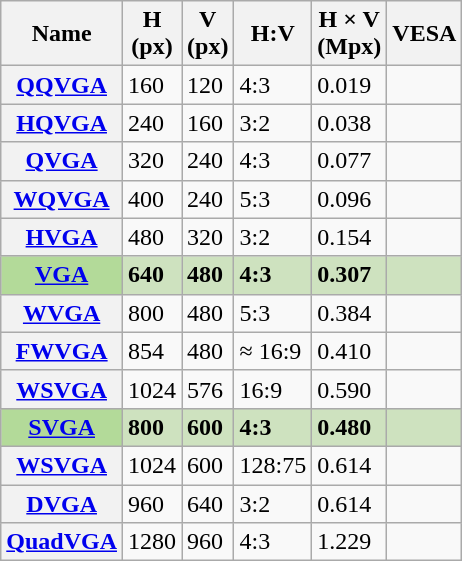<table class="wikitable floatright sortable">
<tr>
<th>Name</th>
<th>H<br>(px)</th>
<th>V<br>(px)</th>
<th>H:V<br></th>
<th>H × V<br>(Mpx)</th>
<th>VESA</th>
</tr>
<tr>
<th><a href='#'>QQVGA</a></th>
<td>160</td>
<td>120</td>
<td>4:3</td>
<td>0.019</td>
<td></td>
</tr>
<tr>
<th><a href='#'>HQVGA</a></th>
<td>240</td>
<td>160</td>
<td>3:2</td>
<td>0.038</td>
<td></td>
</tr>
<tr>
<th><a href='#'>QVGA</a></th>
<td>320</td>
<td>240</td>
<td>4:3</td>
<td>0.077</td>
<td></td>
</tr>
<tr>
<th><a href='#'>WQVGA</a></th>
<td>400</td>
<td>240</td>
<td>5:3</td>
<td>0.096</td>
<td></td>
</tr>
<tr>
<th><a href='#'>HVGA</a></th>
<td>480</td>
<td>320</td>
<td>3:2</td>
<td>0.154</td>
<td></td>
</tr>
<tr style="background-color:#CEE2BF; font-weight: bolder;">
<th style="background-color:#B3DA99"><a href='#'>VGA</a></th>
<td>640</td>
<td>480</td>
<td>4:3</td>
<td>0.307</td>
<td></td>
</tr>
<tr>
<th><a href='#'>WVGA</a></th>
<td>800</td>
<td>480</td>
<td>5:3</td>
<td>0.384</td>
<td></td>
</tr>
<tr>
<th><a href='#'>FWVGA</a></th>
<td>854</td>
<td>480</td>
<td>≈ 16:9</td>
<td>0.410</td>
<td></td>
</tr>
<tr>
<th><a href='#'>WSVGA</a></th>
<td>1024</td>
<td>576</td>
<td>16:9</td>
<td>0.590</td>
<td></td>
</tr>
<tr style="background-color:#CEE2BF; font-weight: bolder;">
<th style="background-color:#B3DA99"><a href='#'>SVGA</a></th>
<td>800</td>
<td>600</td>
<td>4:3</td>
<td>0.480</td>
<td></td>
</tr>
<tr>
<th><a href='#'>WSVGA</a></th>
<td>1024</td>
<td>600</td>
<td>128:75</td>
<td>0.614</td>
<td></td>
</tr>
<tr>
<th><a href='#'>DVGA</a></th>
<td>960</td>
<td>640</td>
<td>3:2</td>
<td>0.614</td>
<td></td>
</tr>
<tr>
<th><a href='#'>QuadVGA</a></th>
<td>1280</td>
<td>960</td>
<td>4:3</td>
<td>1.229</td>
<td></td>
</tr>
</table>
